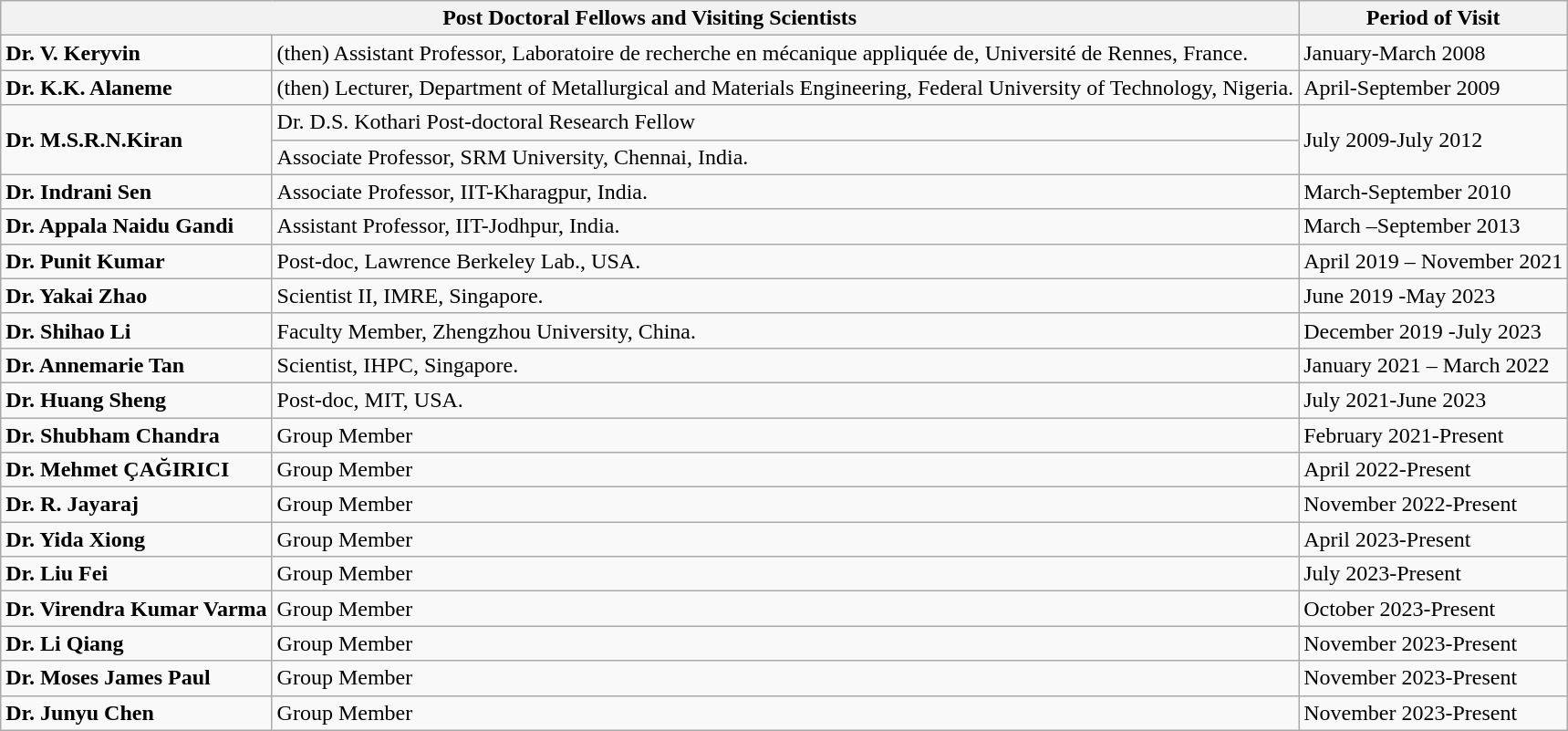<table class="wikitable mw-collapsible mw-collapsed">
<tr>
<th colspan="2">Post Doctoral Fellows and Visiting Scientists</th>
<th>Period of Visit</th>
</tr>
<tr>
<td><strong>Dr. V. Keryvin</strong></td>
<td>(then) Assistant Professor, Laboratoire de recherche en mécanique appliquée de, Université de Rennes, France.</td>
<td>January-March 2008</td>
</tr>
<tr>
<td><strong>Dr. K.K. Alaneme</strong></td>
<td>(then) Lecturer, Department of Metallurgical and Materials Engineering, Federal University of Technology, Nigeria.</td>
<td>April-September 2009</td>
</tr>
<tr>
<td rowspan="2"><strong>Dr. M.S.R.N.Kiran</strong></td>
<td>Dr. D.S. Kothari Post-doctoral Research Fellow</td>
<td rowspan="2">July 2009-July 2012</td>
</tr>
<tr>
<td>Associate Professor, SRM University, Chennai, India.</td>
</tr>
<tr>
<td><strong>Dr. Indrani Sen</strong></td>
<td>Associate Professor, IIT-Kharagpur, India.</td>
<td>March-September 2010</td>
</tr>
<tr>
<td><strong>Dr. Appala Naidu Gandi</strong></td>
<td>Assistant Professor, IIT-Jodhpur, India.</td>
<td>March –September 2013</td>
</tr>
<tr>
<td><strong>Dr. Punit Kumar</strong></td>
<td>Post-doc, Lawrence Berkeley Lab., USA.</td>
<td>April 2019 – November 2021</td>
</tr>
<tr>
<td><strong>Dr. Yakai Zhao</strong></td>
<td>Scientist II, IMRE, Singapore.</td>
<td>June 2019 -May 2023</td>
</tr>
<tr>
<td><strong>Dr. Shihao Li</strong></td>
<td>Faculty Member, Zhengzhou University, China.</td>
<td>December 2019 -July 2023</td>
</tr>
<tr>
<td><strong>Dr. Annemarie Tan</strong></td>
<td>Scientist, IHPC, Singapore.</td>
<td>January 2021 – March 2022</td>
</tr>
<tr>
<td><strong>Dr. Huang Sheng</strong></td>
<td>Post-doc, MIT, USA.</td>
<td>July 2021-June 2023</td>
</tr>
<tr>
<td><strong>Dr. Shubham Chandra</strong></td>
<td>Group Member</td>
<td>February 2021-Present</td>
</tr>
<tr>
<td><strong>Dr. Mehmet ÇAĞIRICI</strong></td>
<td>Group Member</td>
<td>April 2022-Present</td>
</tr>
<tr>
<td><strong>Dr. R. Jayaraj</strong></td>
<td>Group Member</td>
<td>November 2022-Present</td>
</tr>
<tr>
<td><strong>Dr. Yida Xiong</strong></td>
<td>Group Member</td>
<td>April 2023-Present</td>
</tr>
<tr>
<td><strong>Dr. Liu Fei</strong></td>
<td>Group Member</td>
<td>July 2023-Present</td>
</tr>
<tr>
<td><strong>Dr. Virendra Kumar Varma</strong></td>
<td>Group Member</td>
<td>October 2023-Present</td>
</tr>
<tr>
<td><strong>Dr. Li Qiang</strong></td>
<td>Group Member</td>
<td>November 2023-Present</td>
</tr>
<tr>
<td><strong>Dr. Moses James Paul</strong></td>
<td>Group Member</td>
<td>November 2023-Present</td>
</tr>
<tr>
<td><strong>Dr. Junyu Chen</strong></td>
<td>Group Member</td>
<td>November 2023-Present</td>
</tr>
</table>
